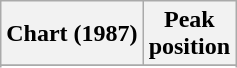<table class="wikitable sortable plainrowheaders" style="text-align:center">
<tr>
<th scope="col">Chart (1987)</th>
<th scope="col">Peak<br>position</th>
</tr>
<tr>
</tr>
<tr>
</tr>
<tr>
</tr>
<tr>
</tr>
<tr>
</tr>
</table>
